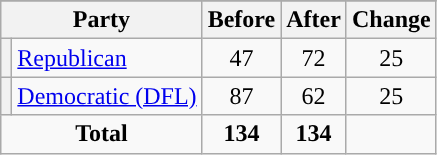<table class="wikitable" style="text-align:center;">
<tr>
</tr>
<tr>
<th colspan=2>Party</th>
<th>Before</th>
<th>After</th>
<th>Change</th>
</tr>
<tr>
<th style="background-color:"></th>
<td style="text-align:left;"><a href='#'>Republican</a></td>
<td>47</td>
<td>72</td>
<td> 25</td>
</tr>
<tr>
<th style="background-color:"></th>
<td style="text-align:left;"><a href='#'>Democratic (DFL)</a></td>
<td>87</td>
<td>62</td>
<td> 25</td>
</tr>
<tr>
<td colspan=2><strong>Total</strong></td>
<td><strong>134</strong></td>
<td><strong>134</strong></td>
<td></td>
</tr>
</table>
